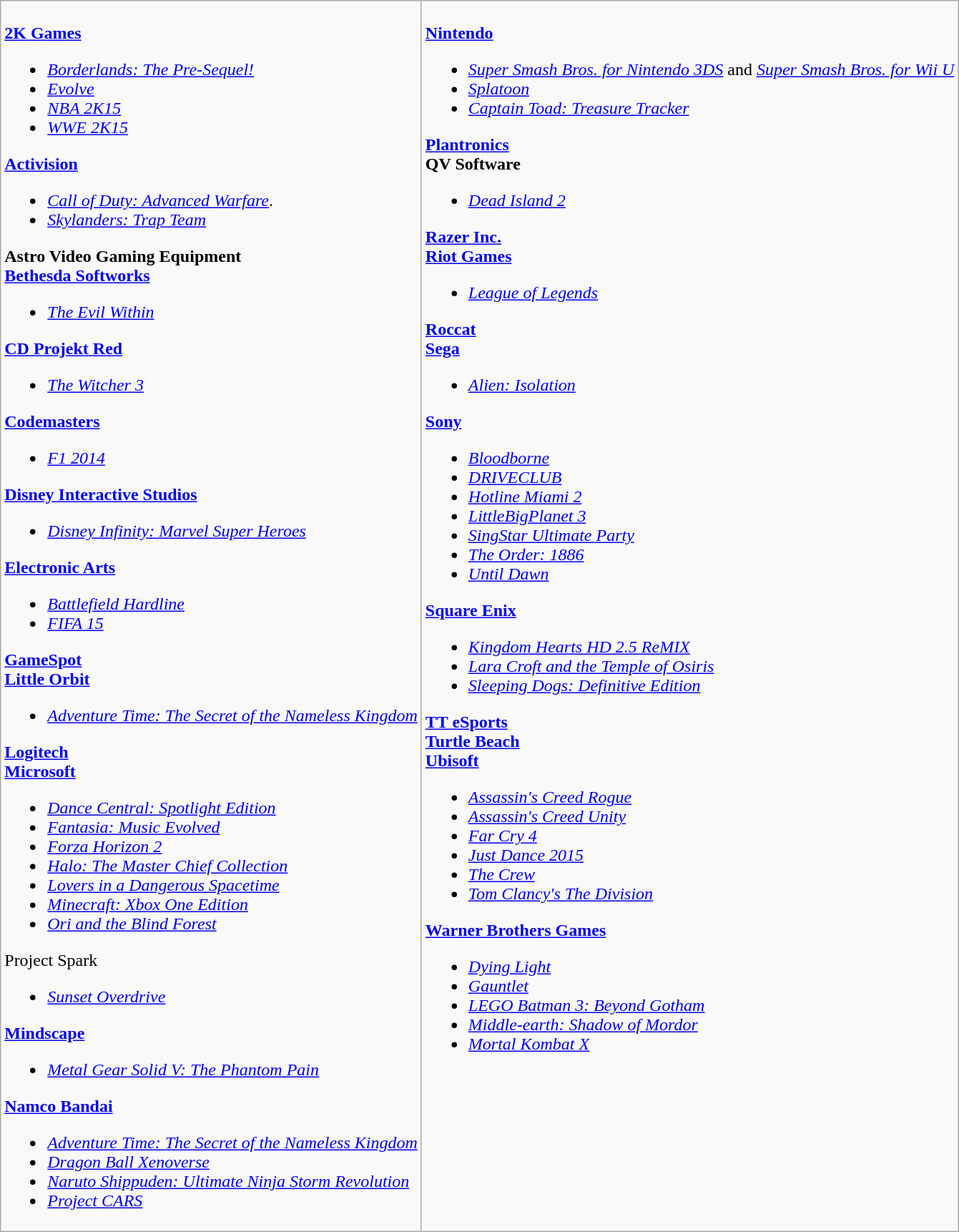<table class="wikitable">
<tr>
<td valign="top"><br><strong><a href='#'>2K Games</a></strong><ul><li><em><a href='#'>Borderlands: The Pre-Sequel!</a></em></li><li><em><a href='#'>Evolve</a></em></li><li><em><a href='#'>NBA 2K15</a></em></li><li><em><a href='#'>WWE 2K15</a></em></li></ul><strong><a href='#'>Activision</a></strong><ul><li><em><a href='#'>Call of Duty: Advanced Warfare</a></em>.</li><li><em><a href='#'>Skylanders: Trap Team</a></em></li></ul><strong>Astro Video Gaming Equipment</strong><br><strong><a href='#'>Bethesda Softworks</a></strong><ul><li><em><a href='#'>The Evil Within</a></em></li></ul><strong><a href='#'>CD Projekt Red</a></strong><ul><li><em><a href='#'>The Witcher 3</a></em></li></ul><strong><a href='#'>Codemasters</a></strong><ul><li><em><a href='#'>F1 2014</a></em></li></ul><strong><a href='#'>Disney Interactive Studios</a></strong><ul><li><em><a href='#'>Disney Infinity: Marvel Super Heroes</a></em></li></ul><strong><a href='#'>Electronic Arts</a></strong><ul><li><em><a href='#'>Battlefield Hardline</a></em></li><li><em><a href='#'>FIFA 15</a></em></li></ul><strong><a href='#'>GameSpot</a></strong><br><strong><a href='#'>Little Orbit</a></strong><ul><li><em><a href='#'>Adventure Time: The Secret of the Nameless Kingdom</a></em></li></ul><strong><a href='#'>Logitech</a></strong><br><strong><a href='#'>Microsoft</a></strong><ul><li><em><a href='#'>Dance Central: Spotlight Edition</a></em></li><li><em><a href='#'>Fantasia: Music Evolved</a></em></li><li><em><a href='#'>Forza Horizon 2</a></em></li><li><em><a href='#'>Halo: The Master Chief Collection</a></em></li><li><em><a href='#'>Lovers in a Dangerous Spacetime</a></em></li><li><em><a href='#'>Minecraft: Xbox One Edition</a></em></li><li><em><a href='#'>Ori and the Blind Forest</a></em></li></ul>Project Spark<ul><li><em><a href='#'>Sunset Overdrive</a></em></li></ul><strong><a href='#'>Mindscape</a></strong><ul><li><em><a href='#'>Metal Gear Solid V: The Phantom Pain</a></em></li></ul><strong><a href='#'>Namco Bandai</a></strong><ul><li><em><a href='#'>Adventure Time: The Secret of the Nameless Kingdom</a></em></li><li><em><a href='#'>Dragon Ball Xenoverse</a></em></li><li><em><a href='#'>Naruto Shippuden: Ultimate Ninja Storm Revolution</a></em></li><li><em><a href='#'>Project CARS</a></em></li></ul></td>
<td valign="top"><br><strong><a href='#'>Nintendo</a></strong><ul><li><em><a href='#'>Super Smash Bros. for Nintendo 3DS</a></em> and <em><a href='#'>Super Smash Bros. for Wii U</a></em></li><li><em><a href='#'>Splatoon</a></em></li><li><em><a href='#'>Captain Toad: Treasure Tracker</a></em></li></ul><strong><a href='#'>Plantronics</a></strong><br><strong>QV Software</strong><ul><li><em><a href='#'>Dead Island 2</a></em></li></ul><strong><a href='#'>Razer Inc.</a></strong><br><strong><a href='#'>Riot Games</a></strong><ul><li><em><a href='#'>League of Legends</a></em></li></ul><strong><a href='#'>Roccat</a></strong><br><strong><a href='#'>Sega</a></strong><ul><li><em><a href='#'>Alien: Isolation</a></em></li></ul><strong><a href='#'>Sony</a></strong><ul><li><em><a href='#'>Bloodborne</a></em></li><li><em><a href='#'>DRIVECLUB</a></em></li><li><em><a href='#'>Hotline Miami 2</a></em></li><li><em><a href='#'>LittleBigPlanet 3</a></em></li><li><em><a href='#'>SingStar Ultimate Party</a></em></li><li><em><a href='#'>The Order: 1886</a></em></li><li><em><a href='#'>Until Dawn</a></em></li></ul><strong><a href='#'>Square Enix</a></strong><ul><li><em><a href='#'>Kingdom Hearts HD 2.5 ReMIX</a></em></li><li><em><a href='#'>Lara Croft and the Temple of Osiris</a></em></li><li><em><a href='#'>Sleeping Dogs: Definitive Edition</a></em></li></ul><strong><a href='#'>TT eSports</a></strong><br><strong><a href='#'>Turtle Beach</a></strong><br><strong><a href='#'>Ubisoft</a></strong><ul><li><em><a href='#'>Assassin's Creed Rogue</a></em></li><li><em><a href='#'>Assassin's Creed Unity</a></em></li><li><em><a href='#'>Far Cry 4</a></em></li><li><em><a href='#'>Just Dance 2015</a></em></li><li><em><a href='#'>The Crew</a></em></li><li><em><a href='#'>Tom Clancy's The Division</a></em></li></ul><strong><a href='#'>Warner Brothers Games</a></strong><ul><li><em><a href='#'>Dying Light</a></em></li><li><em><a href='#'>Gauntlet</a></em></li><li><em><a href='#'>LEGO Batman 3: Beyond Gotham</a></em></li><li><em><a href='#'>Middle-earth: Shadow of Mordor</a></em></li><li><em><a href='#'>Mortal Kombat X</a></em></li></ul></td>
</tr>
</table>
